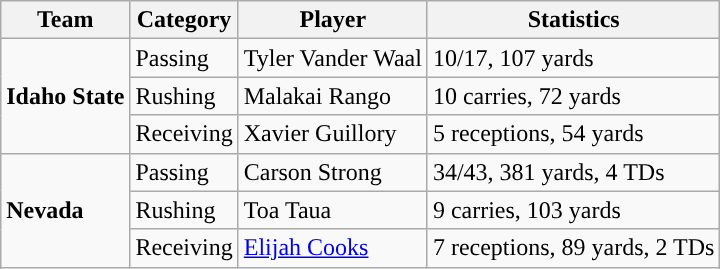<table class="wikitable" style="float: left;">
<tr>
<th>Team</th>
<th>Category</th>
<th>Player</th>
<th>Statistics</th>
</tr>
<tr>
<td rowspan=3><strong>Idaho State</strong></td>
<td>Passing</td>
<td>Tyler Vander Waal</td>
<td>10/17, 107 yards</td>
</tr>
<tr>
<td>Rushing</td>
<td>Malakai Rango</td>
<td>10 carries, 72 yards</td>
</tr>
<tr>
<td>Receiving</td>
<td>Xavier Guillory</td>
<td>5 receptions, 54 yards</td>
</tr>
<tr>
<td rowspan=3><strong>Nevada</strong></td>
<td>Passing</td>
<td>Carson Strong</td>
<td>34/43, 381 yards, 4 TDs</td>
</tr>
<tr>
<td>Rushing</td>
<td>Toa Taua</td>
<td>9 carries, 103 yards</td>
</tr>
<tr>
<td>Receiving</td>
<td><a href='#'>Elijah Cooks</a></td>
<td>7 receptions, 89 yards, 2 TDs</td>
</tr>
</table>
